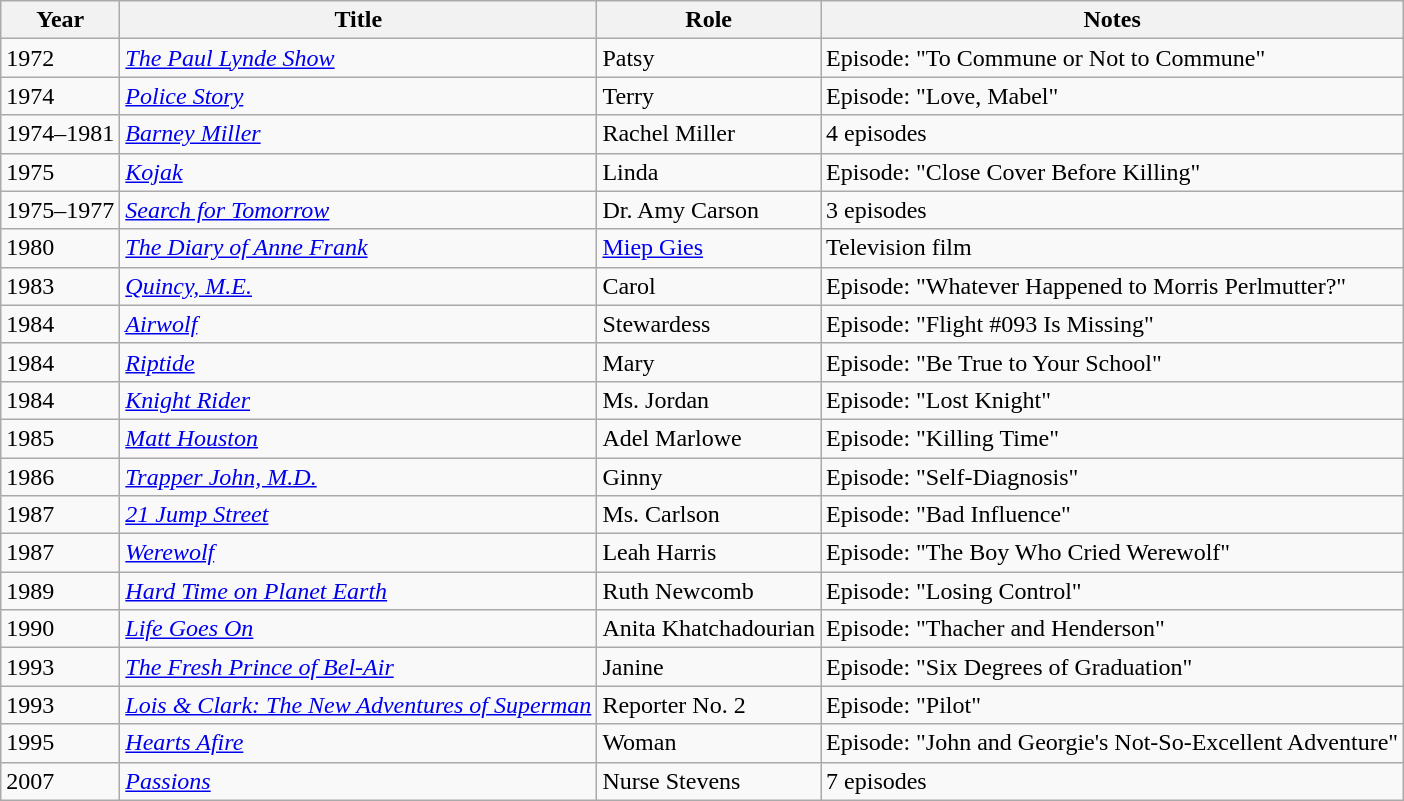<table class="wikitable sortable">
<tr>
<th>Year</th>
<th>Title</th>
<th>Role</th>
<th>Notes</th>
</tr>
<tr>
<td>1972</td>
<td><em><a href='#'>The Paul Lynde Show</a></em></td>
<td>Patsy</td>
<td>Episode: "To Commune or Not to Commune"</td>
</tr>
<tr>
<td>1974</td>
<td><a href='#'><em>Police Story</em></a></td>
<td>Terry</td>
<td>Episode: "Love, Mabel"</td>
</tr>
<tr>
<td>1974–1981</td>
<td><em><a href='#'>Barney Miller</a></em></td>
<td>Rachel Miller</td>
<td>4 episodes</td>
</tr>
<tr>
<td>1975</td>
<td><em><a href='#'>Kojak</a></em></td>
<td>Linda</td>
<td>Episode: "Close Cover Before Killing"</td>
</tr>
<tr>
<td>1975–1977</td>
<td><em><a href='#'>Search for Tomorrow</a></em></td>
<td>Dr. Amy Carson</td>
<td>3 episodes</td>
</tr>
<tr>
<td>1980</td>
<td><a href='#'><em>The Diary of Anne Frank</em></a></td>
<td><a href='#'>Miep Gies</a></td>
<td>Television film</td>
</tr>
<tr>
<td>1983</td>
<td><em><a href='#'>Quincy, M.E.</a></em></td>
<td>Carol</td>
<td>Episode: "Whatever Happened to Morris Perlmutter?"</td>
</tr>
<tr>
<td>1984</td>
<td><em><a href='#'>Airwolf</a></em></td>
<td>Stewardess</td>
<td>Episode: "Flight #093 Is Missing"</td>
</tr>
<tr>
<td>1984</td>
<td><a href='#'><em>Riptide</em></a></td>
<td>Mary</td>
<td>Episode: "Be True to Your School"</td>
</tr>
<tr>
<td>1984</td>
<td><a href='#'><em>Knight Rider</em></a></td>
<td>Ms. Jordan</td>
<td>Episode: "Lost Knight"</td>
</tr>
<tr>
<td>1985</td>
<td><em><a href='#'>Matt Houston</a></em></td>
<td>Adel Marlowe</td>
<td>Episode: "Killing Time"</td>
</tr>
<tr>
<td>1986</td>
<td><em><a href='#'>Trapper John, M.D.</a></em></td>
<td>Ginny</td>
<td>Episode: "Self-Diagnosis"</td>
</tr>
<tr>
<td>1987</td>
<td><em><a href='#'>21 Jump Street</a></em></td>
<td>Ms. Carlson</td>
<td>Episode: "Bad Influence"</td>
</tr>
<tr>
<td>1987</td>
<td><a href='#'><em>Werewolf</em></a></td>
<td>Leah Harris</td>
<td>Episode: "The Boy Who Cried Werewolf"</td>
</tr>
<tr>
<td>1989</td>
<td><em><a href='#'>Hard Time on Planet Earth</a></em></td>
<td>Ruth Newcomb</td>
<td>Episode: "Losing Control"</td>
</tr>
<tr>
<td>1990</td>
<td><a href='#'><em>Life Goes On</em></a></td>
<td>Anita Khatchadourian</td>
<td>Episode: "Thacher and Henderson"</td>
</tr>
<tr>
<td>1993</td>
<td><em><a href='#'>The Fresh Prince of Bel-Air</a></em></td>
<td>Janine</td>
<td>Episode: "Six Degrees of Graduation"</td>
</tr>
<tr>
<td>1993</td>
<td><em><a href='#'>Lois & Clark: The New Adventures of Superman</a></em></td>
<td>Reporter No. 2</td>
<td>Episode: "Pilot"</td>
</tr>
<tr>
<td>1995</td>
<td><em><a href='#'>Hearts Afire</a></em></td>
<td>Woman</td>
<td>Episode: "John and Georgie's Not-So-Excellent Adventure"</td>
</tr>
<tr>
<td>2007</td>
<td><em><a href='#'>Passions</a></em></td>
<td>Nurse Stevens</td>
<td>7 episodes</td>
</tr>
</table>
